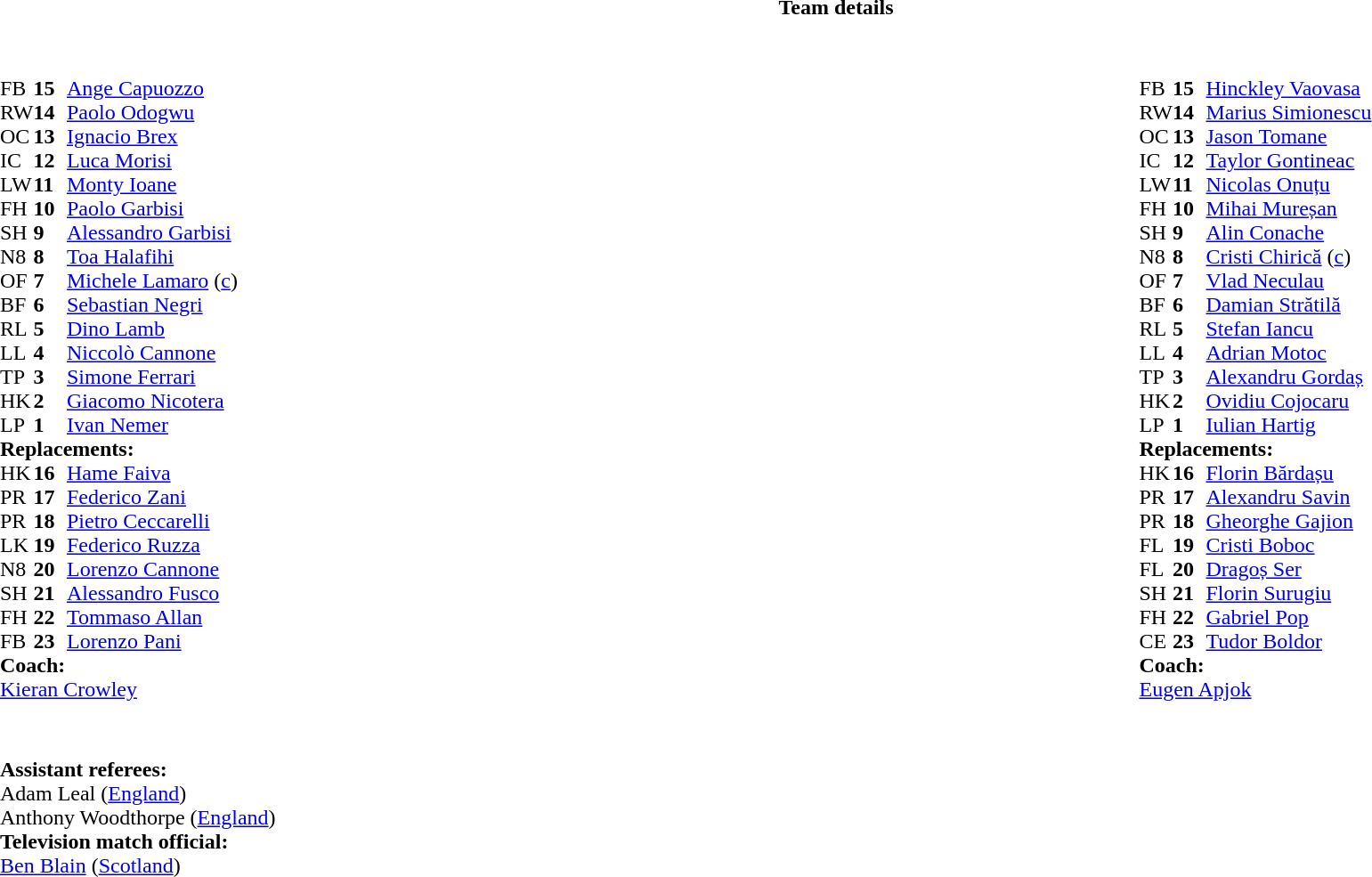<table border="0" style="width:100%;" class="collapsible collapsed">
<tr>
<th>Team details</th>
</tr>
<tr>
<td><br><table style="width:100%">
<tr>
<td style="vertical-align:top;width:50%"><br><table cellspacing="0" cellpadding="0">
<tr>
<th width="25"></th>
<th width="25"></th>
</tr>
<tr>
<td>FB</td>
<td><strong>15</strong></td>
<td><a href='#'>Ange Capuozzo</a></td>
<td></td>
<td></td>
</tr>
<tr>
<td>RW</td>
<td><strong>14</strong></td>
<td><a href='#'>Paolo Odogwu</a></td>
<td></td>
<td></td>
</tr>
<tr>
<td>OC</td>
<td><strong>13</strong></td>
<td><a href='#'>Ignacio Brex</a></td>
</tr>
<tr>
<td>IC</td>
<td><strong>12</strong></td>
<td><a href='#'>Luca Morisi</a></td>
<td></td>
<td></td>
</tr>
<tr>
<td>LW</td>
<td><strong>11</strong></td>
<td><a href='#'>Monty Ioane</a></td>
<td></td>
<td> </td>
</tr>
<tr>
<td>FH</td>
<td><strong>10</strong></td>
<td><a href='#'>Paolo Garbisi</a></td>
</tr>
<tr>
<td>SH</td>
<td><strong>9</strong></td>
<td><a href='#'>Alessandro Garbisi</a></td>
<td></td>
<td></td>
</tr>
<tr>
<td>N8</td>
<td><strong>8</strong></td>
<td><a href='#'>Toa Halafihi</a></td>
</tr>
<tr>
<td>OF</td>
<td><strong>7</strong></td>
<td><a href='#'>Michele Lamaro</a> (<a href='#'>c</a>)</td>
<td></td>
<td></td>
<td></td>
</tr>
<tr>
<td>BF</td>
<td><strong>6</strong></td>
<td><a href='#'>Sebastian Negri</a></td>
<td></td>
<td></td>
<td></td>
<td></td>
</tr>
<tr>
<td>RL</td>
<td><strong>5</strong></td>
<td><a href='#'>Dino Lamb</a></td>
</tr>
<tr>
<td>LL</td>
<td><strong>4</strong></td>
<td><a href='#'>Niccolò Cannone</a></td>
</tr>
<tr>
<td>TP</td>
<td><strong>3</strong></td>
<td><a href='#'>Simone Ferrari</a></td>
<td></td>
<td></td>
</tr>
<tr>
<td>HK</td>
<td><strong>2</strong></td>
<td><a href='#'>Giacomo Nicotera</a></td>
<td></td>
<td></td>
</tr>
<tr>
<td>LP</td>
<td><strong>1</strong></td>
<td><a href='#'>Ivan Nemer</a></td>
<td></td>
<td></td>
</tr>
<tr>
<td colspan="3"><strong>Replacements:</strong></td>
</tr>
<tr>
<td>HK</td>
<td><strong>16</strong></td>
<td><a href='#'>Hame Faiva</a></td>
<td></td>
<td></td>
</tr>
<tr>
<td>PR</td>
<td><strong>17</strong></td>
<td><a href='#'>Federico Zani</a></td>
<td></td>
<td></td>
</tr>
<tr>
<td>PR</td>
<td><strong>18</strong></td>
<td><a href='#'>Pietro Ceccarelli</a></td>
<td></td>
<td></td>
</tr>
<tr>
<td>LK</td>
<td><strong>19</strong></td>
<td><a href='#'>Federico Ruzza</a></td>
<td></td>
<td></td>
</tr>
<tr>
<td>N8</td>
<td><strong>20</strong></td>
<td><a href='#'>Lorenzo Cannone</a></td>
<td></td>
<td></td>
<td></td>
<td></td>
</tr>
<tr>
<td>SH</td>
<td><strong>21</strong></td>
<td><a href='#'>Alessandro Fusco</a></td>
<td></td>
<td></td>
</tr>
<tr>
<td>FH</td>
<td><strong>22</strong></td>
<td><a href='#'>Tommaso Allan</a></td>
<td></td>
<td></td>
</tr>
<tr>
<td>FB</td>
<td><strong>23</strong></td>
<td><a href='#'>Lorenzo Pani</a></td>
<td></td>
<td></td>
</tr>
<tr>
<td colspan="3"><strong>Coach:</strong></td>
</tr>
<tr>
<td colspan="3"> <a href='#'>Kieran Crowley</a></td>
</tr>
</table>
</td>
<td style="vertical-align:top;width:50%"><br><table cellspacing="0" cellpadding="0" style="margin:auto">
<tr>
<th width="25"></th>
<th width="25"></th>
</tr>
<tr>
<td>FB</td>
<td><strong>15</strong></td>
<td><a href='#'>Hinckley Vaovasa</a></td>
</tr>
<tr>
<td>RW</td>
<td><strong>14</strong></td>
<td><a href='#'>Marius Simionescu</a></td>
</tr>
<tr>
<td>OC</td>
<td><strong>13</strong></td>
<td><a href='#'>Jason Tomane</a></td>
<td></td>
<td></td>
</tr>
<tr>
<td>IC</td>
<td><strong>12</strong></td>
<td><a href='#'>Taylor Gontineac</a></td>
</tr>
<tr>
<td>LW</td>
<td><strong>11</strong></td>
<td><a href='#'>Nicolas Onuțu</a></td>
<td></td>
<td></td>
</tr>
<tr>
<td>FH</td>
<td><strong>10</strong></td>
<td><a href='#'>Mihai Mureșan</a></td>
<td></td>
<td></td>
</tr>
<tr>
<td>SH</td>
<td><strong>9</strong></td>
<td><a href='#'>Alin Conache</a></td>
</tr>
<tr>
<td>N8</td>
<td><strong>8</strong></td>
<td><a href='#'>Cristi Chirică</a> (<a href='#'>c</a>)</td>
<td></td>
</tr>
<tr>
<td>OF</td>
<td><strong>7</strong></td>
<td><a href='#'>Vlad Neculau</a></td>
<td></td>
<td></td>
</tr>
<tr>
<td>BF</td>
<td><strong>6</strong></td>
<td><a href='#'>Damian Strătilă</a></td>
<td></td>
<td></td>
</tr>
<tr>
<td>RL</td>
<td><strong>5</strong></td>
<td><a href='#'>Stefan Iancu</a></td>
</tr>
<tr>
<td>LL</td>
<td><strong>4</strong></td>
<td><a href='#'>Adrian Motoc</a> </td>
</tr>
<tr>
<td>TP</td>
<td><strong>3</strong></td>
<td><a href='#'>Alexandru Gordaș</a></td>
<td></td>
<td></td>
</tr>
<tr>
<td>HK</td>
<td><strong>2</strong></td>
<td><a href='#'>Ovidiu Cojocaru</a></td>
<td></td>
<td></td>
</tr>
<tr>
<td>LP</td>
<td><strong>1</strong></td>
<td><a href='#'>Iulian Hartig</a></td>
<td></td>
<td></td>
</tr>
<tr>
<td colspan="3"><strong>Replacements:</strong></td>
</tr>
<tr>
<td>HK</td>
<td><strong>16</strong></td>
<td><a href='#'>Florin Bărdașu</a></td>
<td></td>
<td></td>
</tr>
<tr>
<td>PR</td>
<td><strong>17</strong></td>
<td><a href='#'>Alexandru Savin</a></td>
<td></td>
<td></td>
</tr>
<tr>
<td>PR</td>
<td><strong>18</strong></td>
<td><a href='#'>Gheorghe Gajion</a></td>
<td></td>
<td></td>
</tr>
<tr>
<td>FL</td>
<td><strong>19</strong></td>
<td><a href='#'>Cristi Boboc</a></td>
<td></td>
<td></td>
</tr>
<tr>
<td>FL</td>
<td><strong>20</strong></td>
<td><a href='#'>Dragoș Ser</a></td>
<td></td>
<td></td>
</tr>
<tr>
<td>SH</td>
<td><strong>21</strong></td>
<td><a href='#'>Florin Surugiu</a></td>
<td></td>
<td></td>
</tr>
<tr>
<td>FH</td>
<td><strong>22</strong></td>
<td><a href='#'>Gabriel Pop</a></td>
<td></td>
<td></td>
</tr>
<tr>
<td>CE</td>
<td><strong>23</strong></td>
<td><a href='#'>Tudor Boldor</a></td>
<td></td>
<td></td>
</tr>
<tr>
<td colspan="3"><strong>Coach:</strong></td>
</tr>
<tr>
<td colspan="3"> <a href='#'>Eugen Apjok</a></td>
</tr>
</table>
</td>
</tr>
</table>
<table style="width:100%">
<tr>
<td><br><br><strong>Assistant referees:</strong>
<br>Adam Leal (<a href='#'>England</a>)
<br>Anthony Woodthorpe (<a href='#'>England</a>)
<br><strong>Television match official:</strong>
<br><a href='#'>Ben Blain</a> (<a href='#'>Scotland</a>)</td>
</tr>
</table>
</td>
</tr>
</table>
